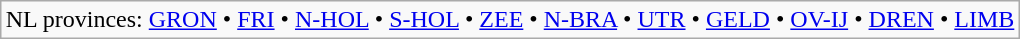<table class="wikitable" style="margin:auto;">
<tr>
<td>NL provinces: <a href='#'>GRON</a> • <a href='#'>FRI</a> • <a href='#'>N-HOL</a> • <a href='#'>S-HOL</a> • <a href='#'>ZEE</a> • <a href='#'>N-BRA</a> • <a href='#'>UTR</a> • <a href='#'>GELD</a> • <a href='#'>OV-IJ</a> • <a href='#'>DREN</a> • <a href='#'>LIMB</a></td>
</tr>
</table>
